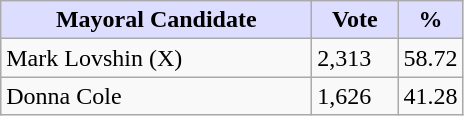<table class="wikitable">
<tr>
<th style="background:#ddf; width:200px;">Mayoral Candidate</th>
<th style="background:#ddf; width:50px;">Vote</th>
<th style="background:#ddf; width:30px;">%</th>
</tr>
<tr>
<td>Mark Lovshin (X)</td>
<td>2,313</td>
<td>58.72</td>
</tr>
<tr>
<td>Donna Cole</td>
<td>1,626</td>
<td>41.28</td>
</tr>
</table>
